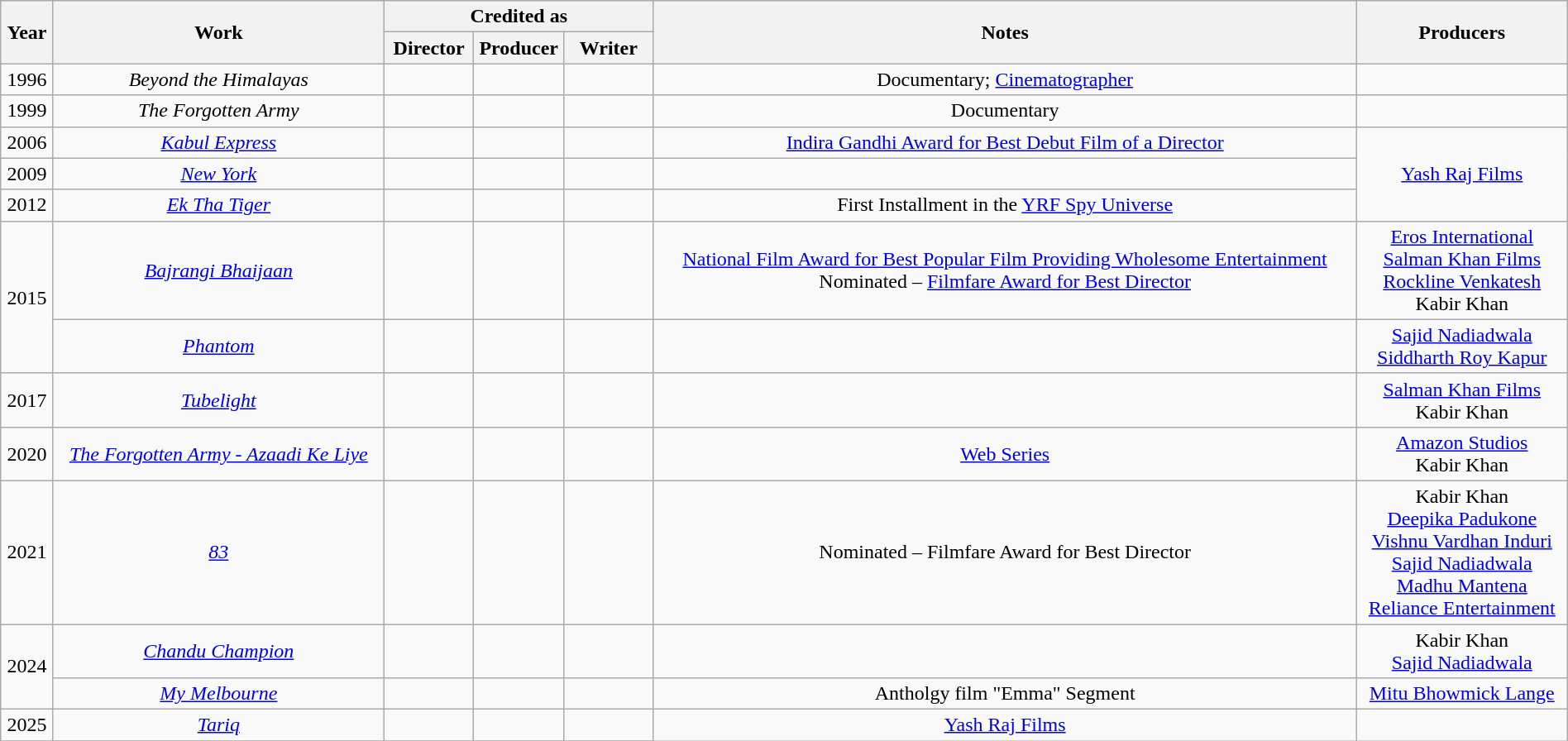<table class="wikitable sortable" style="width: 100%; text-align: center;">
<tr>
<th rowspan="2">Year</th>
<th rowspan="2">Work</th>
<th colspan="3">Credited as</th>
<th rowspan="2" class="unsortable">Notes</th>
<th rowspan="2" class="unsortable">Producers</th>
</tr>
<tr>
<th width=65>Director</th>
<th width=65>Producer</th>
<th width=65>Writer</th>
</tr>
<tr>
<td>1996</td>
<td><em>Beyond the Himalayas</em></td>
<td></td>
<td></td>
<td></td>
<td>Documentary; <a href='#'>Cinematographer</a></td>
<td></td>
</tr>
<tr>
<td>1999</td>
<td><em>The Forgotten Army</em></td>
<td></td>
<td></td>
<td></td>
<td>Documentary</td>
<td></td>
</tr>
<tr>
<td>2006</td>
<td><em><a href='#'>Kabul Express</a></em></td>
<td></td>
<td></td>
<td></td>
<td><a href='#'>Indira Gandhi Award for Best Debut Film of a Director</a></td>
<td Rowspan="3"><a href='#'>Yash Raj Films</a></td>
</tr>
<tr>
<td>2009</td>
<td><em><a href='#'>New York</a></em></td>
<td></td>
<td></td>
<td></td>
<td></td>
</tr>
<tr>
<td>2012</td>
<td><em><a href='#'>Ek Tha Tiger</a></em></td>
<td></td>
<td></td>
<td></td>
<td>First Installment in the <a href='#'>YRF Spy Universe</a></td>
</tr>
<tr>
<td rowspan="2">2015</td>
<td><em><a href='#'>Bajrangi Bhaijaan</a></em></td>
<td></td>
<td></td>
<td></td>
<td><a href='#'>National Film Award for Best Popular Film Providing Wholesome Entertainment</a><br>Nominated – <a href='#'>Filmfare Award for Best Director</a></td>
<td><a href='#'>Eros International</a><br><a href='#'>Salman Khan Films</a><br><a href='#'>Rockline Venkatesh</a><br>Kabir Khan</td>
</tr>
<tr>
<td><em><a href='#'>Phantom</a></em></td>
<td></td>
<td></td>
<td></td>
<td></td>
<td><a href='#'>Sajid Nadiadwala</a><br><a href='#'>Siddharth Roy Kapur</a></td>
</tr>
<tr>
<td>2017</td>
<td><em><a href='#'>Tubelight</a></em></td>
<td></td>
<td></td>
<td></td>
<td></td>
<td><a href='#'>Salman Khan Films</a><br>Kabir Khan</td>
</tr>
<tr>
<td>2020</td>
<td><em><a href='#'>The Forgotten Army - Azaadi Ke Liye</a></em></td>
<td></td>
<td></td>
<td></td>
<td><a href='#'>Web Series</a></td>
<td><a href='#'>Amazon Studios</a> <br> Kabir Khan</td>
</tr>
<tr>
<td>2021</td>
<td><em><a href='#'>83</a></em></td>
<td></td>
<td></td>
<td></td>
<td>Nominated – Filmfare Award for Best Director</td>
<td>Kabir Khan<br><a href='#'>Deepika Padukone</a><br><a href='#'>Vishnu Vardhan Induri</a><br><a href='#'>Sajid Nadiadwala</a><br><a href='#'>Madhu Mantena</a><br><a href='#'>Reliance Entertainment</a></td>
</tr>
<tr>
<td rowspan="2">2024</td>
<td><em><a href='#'>Chandu Champion</a></em></td>
<td></td>
<td></td>
<td></td>
<td></td>
<td>Kabir Khan<br><a href='#'>Sajid Nadiadwala</a></td>
</tr>
<tr>
<td><em><a href='#'>My Melbourne</a></em></td>
<td></td>
<td></td>
<td></td>
<td>Antholgy film "Emma" Segment</td>
<td><a href='#'>Mitu Bhowmick Lange</a></td>
</tr>
<tr>
<td>2025</td>
<td><em><a href='#'>Tariq</a></em></td>
<td></td>
<td></td>
<td></td>
<td Rowspan="4"><a href='#'>Yash Raj Films</a></td>
</tr>
<tr>
</tr>
</table>
